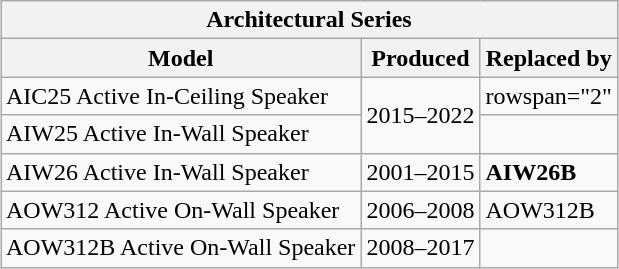<table class="wikitable sortable mw-collapsible mw-collapsed" style="display: inline-table; margin-top: 0px; margin-bottom: 0px; margin-left: 2.5px; margin-right: 0px;">
<tr>
<th colspan="3">Architectural Series</th>
</tr>
<tr>
<th>Model</th>
<th>Produced</th>
<th>Replaced by</th>
</tr>
<tr>
<td>AIC25 Active In-Ceiling Speaker</td>
<td style="text-align: center;" rowspan="2">2015–2022</td>
<td>rowspan="2" </td>
</tr>
<tr>
<td>AIW25 Active In-Wall Speaker</td>
</tr>
<tr>
<td>AIW26 Active In-Wall Speaker</td>
<td style="text-align: center;">2001–2015</td>
<td><strong>AIW26B</strong></td>
</tr>
<tr>
<td>AOW312 Active On-Wall Speaker</td>
<td style="text-align: center;">2006–2008</td>
<td>AOW312B</td>
</tr>
<tr>
<td>AOW312B Active On-Wall Speaker</td>
<td style="text-align: center;">2008–2017</td>
<td></td>
</tr>
</table>
